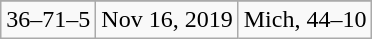<table class="wikitable">
<tr align="center">
</tr>
<tr align="center">
<td>36–71–5</td>
<td>Nov 16, 2019</td>
<td>Mich, 44–10</td>
</tr>
</table>
